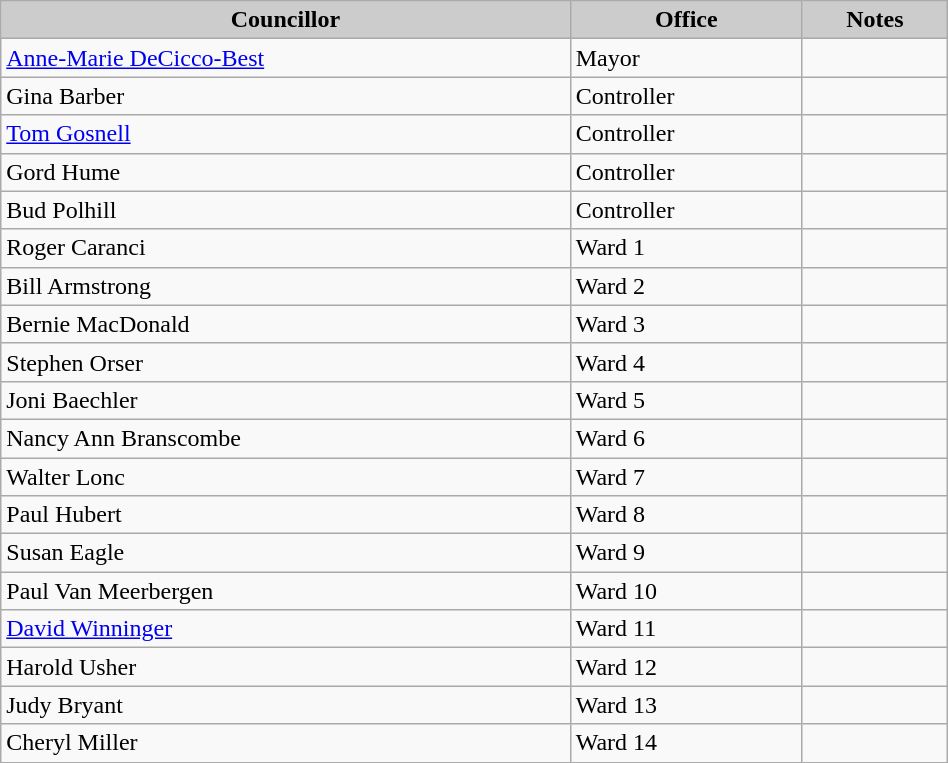<table class="wikitable" width=50%>
<tr>
<th style="background:#cccccc;"><strong>Councillor</strong></th>
<th style="background:#cccccc;"><strong>Office</strong></th>
<th style="background:#cccccc;"><strong>Notes</strong></th>
</tr>
<tr>
<td><a href='#'>Anne-Marie DeCicco-Best</a></td>
<td>Mayor</td>
<td></td>
</tr>
<tr>
<td>Gina Barber</td>
<td>Controller</td>
<td></td>
</tr>
<tr>
<td><a href='#'>Tom Gosnell</a></td>
<td>Controller</td>
<td></td>
</tr>
<tr>
<td>Gord Hume</td>
<td>Controller</td>
<td></td>
</tr>
<tr>
<td>Bud Polhill</td>
<td>Controller</td>
<td></td>
</tr>
<tr>
<td>Roger Caranci</td>
<td>Ward 1</td>
<td></td>
</tr>
<tr>
<td>Bill Armstrong</td>
<td>Ward 2</td>
<td></td>
</tr>
<tr>
<td>Bernie MacDonald</td>
<td>Ward 3</td>
<td></td>
</tr>
<tr>
<td>Stephen Orser</td>
<td>Ward 4</td>
<td></td>
</tr>
<tr>
<td>Joni Baechler</td>
<td>Ward 5</td>
<td></td>
</tr>
<tr>
<td>Nancy Ann Branscombe</td>
<td>Ward 6</td>
<td></td>
</tr>
<tr>
<td>Walter Lonc</td>
<td>Ward 7</td>
<td></td>
</tr>
<tr>
<td>Paul Hubert</td>
<td>Ward 8</td>
<td></td>
</tr>
<tr>
<td>Susan Eagle</td>
<td>Ward 9</td>
<td></td>
</tr>
<tr>
<td>Paul Van Meerbergen</td>
<td>Ward 10</td>
<td></td>
</tr>
<tr>
<td><a href='#'>David Winninger</a></td>
<td>Ward 11</td>
<td></td>
</tr>
<tr>
<td>Harold Usher</td>
<td>Ward 12</td>
<td></td>
</tr>
<tr>
<td>Judy Bryant</td>
<td>Ward 13</td>
<td></td>
</tr>
<tr>
<td>Cheryl Miller</td>
<td>Ward 14</td>
<td></td>
</tr>
</table>
